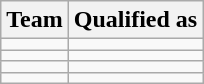<table class="wikitable sortable">
<tr>
<th>Team</th>
<th>Qualified as</th>
</tr>
<tr>
<td></td>
<td></td>
</tr>
<tr>
<td></td>
<td></td>
</tr>
<tr>
<td></td>
<td></td>
</tr>
<tr>
<td></td>
<td></td>
</tr>
</table>
